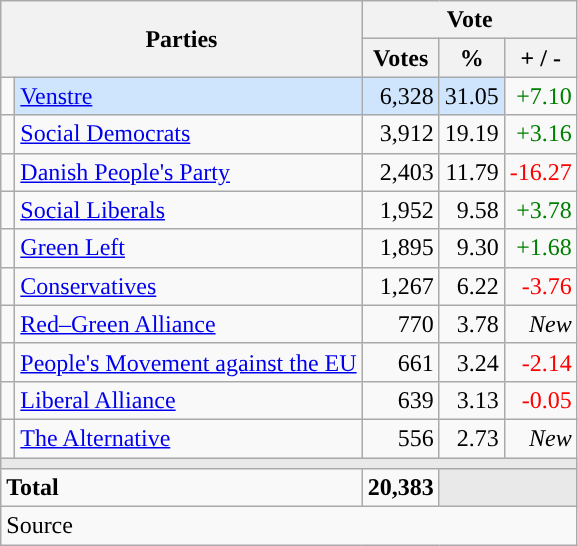<table class="wikitable" style="text-align:right;">
<tr>
<th style="text-align:centre;" rowspan="2" colspan="2" width="225">Parties</th>
<th colspan="3">Vote</th>
</tr>
<tr>
<th width="15">Votes</th>
<th width="15">%</th>
<th width="15">+ / -</th>
</tr>
<tr>
<td width="2" style="color:inherit;background:"></td>
<td bgcolor=#cfe5fe   align="left"><a href='#'>Venstre</a></td>
<td bgcolor=#cfe5fe>6,328</td>
<td bgcolor=#cfe5fe>31.05</td>
<td style=color:green;>+7.10</td>
</tr>
<tr>
<td width="2" style="color:inherit;background:"></td>
<td align="left"><a href='#'>Social Democrats</a></td>
<td>3,912</td>
<td>19.19</td>
<td style=color:green;>+3.16</td>
</tr>
<tr>
<td width="2" style="color:inherit;background:"></td>
<td align="left"><a href='#'>Danish People's Party</a></td>
<td>2,403</td>
<td>11.79</td>
<td style=color:red;>-16.27</td>
</tr>
<tr>
<td width="2" style="color:inherit;background:"></td>
<td align="left"><a href='#'>Social Liberals</a></td>
<td>1,952</td>
<td>9.58</td>
<td style=color:green;>+3.78</td>
</tr>
<tr>
<td width="2" style="color:inherit;background:"></td>
<td align="left"><a href='#'>Green Left</a></td>
<td>1,895</td>
<td>9.30</td>
<td style=color:green;>+1.68</td>
</tr>
<tr>
<td width="2" style="color:inherit;background:"></td>
<td align="left"><a href='#'>Conservatives</a></td>
<td>1,267</td>
<td>6.22</td>
<td style=color:red;>-3.76</td>
</tr>
<tr>
<td width="2" style="color:inherit;background:"></td>
<td align="left"><a href='#'>Red–Green Alliance</a></td>
<td>770</td>
<td>3.78</td>
<td><em>New</em></td>
</tr>
<tr>
<td width="2" style="color:inherit;background:"></td>
<td align="left"><a href='#'>People's Movement against the EU</a></td>
<td>661</td>
<td>3.24</td>
<td style=color:red;>-2.14</td>
</tr>
<tr>
<td width="2" style="color:inherit;background:"></td>
<td align="left"><a href='#'>Liberal Alliance</a></td>
<td>639</td>
<td>3.13</td>
<td style=color:red;>-0.05</td>
</tr>
<tr>
<td width="2" style="color:inherit;background:"></td>
<td align="left"><a href='#'>The Alternative</a></td>
<td>556</td>
<td>2.73</td>
<td><em>New</em></td>
</tr>
<tr>
<td colspan="7" bgcolor="#E9E9E9"></td>
</tr>
<tr>
<td align="left" colspan="2"><strong>Total</strong></td>
<td><strong>20,383</strong></td>
<td bgcolor="#E9E9E9" colspan="2"></td>
</tr>
<tr>
<td align="left" colspan="6">Source</td>
</tr>
</table>
